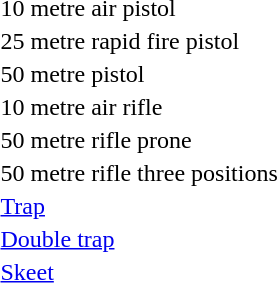<table>
<tr>
<td>10 metre air pistol <br></td>
<td></td>
<td></td>
<td></td>
</tr>
<tr>
<td>25 metre rapid fire pistol <br></td>
<td></td>
<td></td>
<td></td>
</tr>
<tr>
<td>50 metre pistol <br></td>
<td></td>
<td></td>
<td></td>
</tr>
<tr>
<td>10 metre air rifle <br></td>
<td></td>
<td></td>
<td></td>
</tr>
<tr>
<td>50 metre rifle prone <br></td>
<td></td>
<td></td>
<td></td>
</tr>
<tr>
<td>50 metre rifle three positions <br></td>
<td></td>
<td></td>
<td></td>
</tr>
<tr>
<td><a href='#'>Trap</a> <br></td>
<td></td>
<td></td>
<td></td>
</tr>
<tr>
<td><a href='#'>Double trap</a> <br></td>
<td></td>
<td></td>
<td></td>
</tr>
<tr>
<td><a href='#'>Skeet</a> <br></td>
<td></td>
<td></td>
<td></td>
</tr>
</table>
